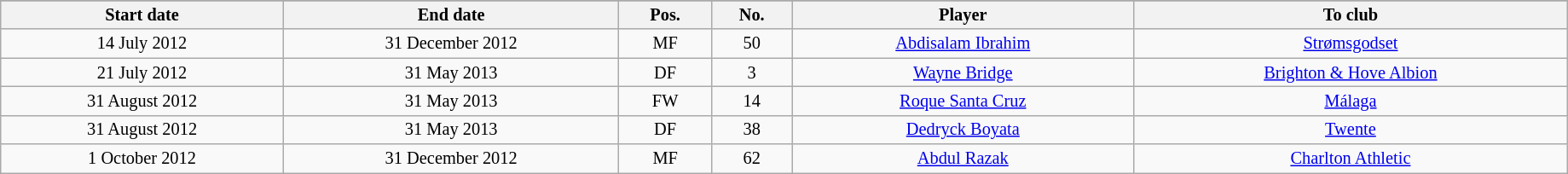<table class="wikitable sortable" style="width:97%; text-align:center; font-size:85%; text-align:centre;">
<tr>
</tr>
<tr>
<th>Start date</th>
<th>End date</th>
<th>Pos.</th>
<th>No.</th>
<th>Player</th>
<th>To club</th>
</tr>
<tr>
<td>14 July 2012</td>
<td>31 December 2012</td>
<td>MF</td>
<td>50</td>
<td> <a href='#'>Abdisalam Ibrahim</a></td>
<td> <a href='#'>Strømsgodset</a></td>
</tr>
<tr>
<td>21 July 2012</td>
<td>31 May 2013</td>
<td>DF</td>
<td>3</td>
<td> <a href='#'>Wayne Bridge</a></td>
<td> <a href='#'>Brighton & Hove Albion</a></td>
</tr>
<tr>
<td>31 August 2012</td>
<td>31 May 2013</td>
<td>FW</td>
<td>14</td>
<td> <a href='#'>Roque Santa Cruz</a></td>
<td> <a href='#'>Málaga</a></td>
</tr>
<tr>
<td>31 August 2012</td>
<td>31 May 2013</td>
<td>DF</td>
<td>38</td>
<td> <a href='#'>Dedryck Boyata</a></td>
<td> <a href='#'>Twente</a></td>
</tr>
<tr>
<td>1 October 2012</td>
<td>31 December 2012</td>
<td>MF</td>
<td>62</td>
<td> <a href='#'>Abdul Razak</a></td>
<td> <a href='#'>Charlton Athletic</a></td>
</tr>
</table>
